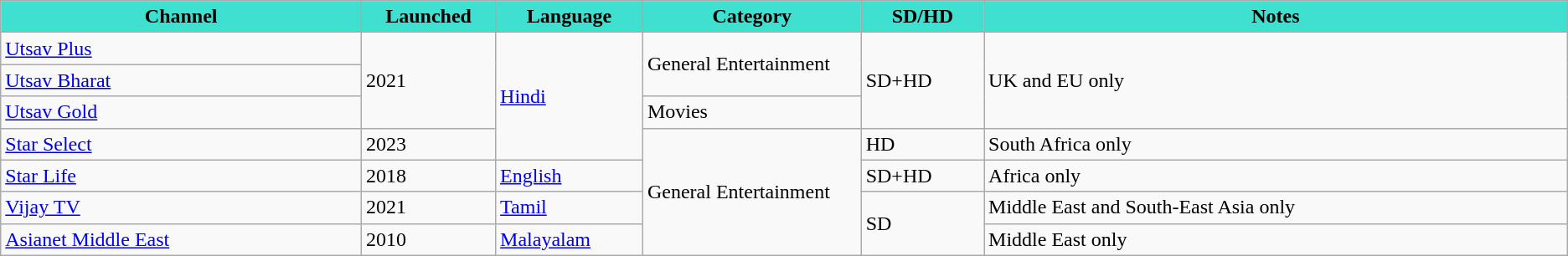<table class="wikitable sortable">
<tr>
<th style="width:430pt;background:Turquoise;">Channel</th>
<th style="width:105pt;background:Turquoise;">Launched</th>
<th style="width:120pt;background:Turquoise;">Language</th>
<th style="width:200pt;background:Turquoise;">Category</th>
<th style="width:105pt;background:Turquoise;">SD/HD</th>
<th style="width:750pt;background:Turquoise;">Notes</th>
</tr>
<tr>
<td><a href='#'>Utsav Plus</a></td>
<td rowspan="3">2021</td>
<td rowspan="4"><a href='#'>Hindi</a></td>
<td rowspan="2">General Entertainment</td>
<td rowspan="3">SD+HD</td>
<td rowspan="3">UK and EU only</td>
</tr>
<tr>
<td><a href='#'>Utsav Bharat</a></td>
</tr>
<tr>
<td><a href='#'>Utsav Gold</a></td>
<td>Movies</td>
</tr>
<tr>
<td><a href='#'>Star Select</a></td>
<td>2023</td>
<td rowspan="4">General Entertainment</td>
<td>HD</td>
<td>South Africa only</td>
</tr>
<tr>
<td><a href='#'>Star Life</a></td>
<td>2018</td>
<td><a href='#'>English</a></td>
<td>SD+HD</td>
<td>Africa only</td>
</tr>
<tr>
<td><a href='#'>Vijay TV</a></td>
<td>2021</td>
<td><a href='#'>Tamil</a></td>
<td rowspan="2">SD</td>
<td>Middle East and South‐East Asia only</td>
</tr>
<tr>
<td><a href='#'>Asianet Middle East</a></td>
<td>2010</td>
<td><a href='#'>Malayalam</a></td>
<td>Middle East only</td>
</tr>
</table>
